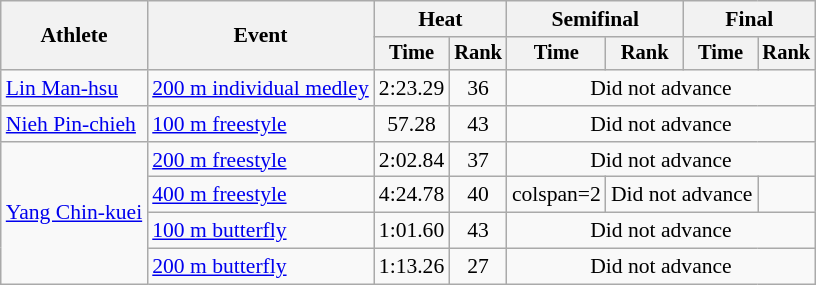<table class=wikitable style="font-size:90%">
<tr>
<th rowspan="2">Athlete</th>
<th rowspan="2">Event</th>
<th colspan="2">Heat</th>
<th colspan="2">Semifinal</th>
<th colspan="2">Final</th>
</tr>
<tr style="font-size:95%">
<th>Time</th>
<th>Rank</th>
<th>Time</th>
<th>Rank</th>
<th>Time</th>
<th>Rank</th>
</tr>
<tr align=center>
<td align=left><a href='#'>Lin Man-hsu</a></td>
<td align=left><a href='#'>200 m individual medley</a></td>
<td>2:23.29</td>
<td>36</td>
<td colspan=4>Did not advance</td>
</tr>
<tr align=center>
<td align=left><a href='#'>Nieh Pin-chieh</a></td>
<td align=left><a href='#'>100 m freestyle</a></td>
<td>57.28</td>
<td>43</td>
<td colspan=4>Did not advance</td>
</tr>
<tr align=center>
<td align=left rowspan=4><a href='#'>Yang Chin-kuei</a></td>
<td align=left><a href='#'>200 m freestyle</a></td>
<td>2:02.84</td>
<td>37</td>
<td colspan=4>Did not advance</td>
</tr>
<tr align=center>
<td align=left><a href='#'>400 m freestyle</a></td>
<td>4:24.78</td>
<td>40</td>
<td>colspan=2 </td>
<td colspan=2>Did not advance</td>
</tr>
<tr align=center>
<td align=left><a href='#'>100 m butterfly</a></td>
<td>1:01.60</td>
<td>43</td>
<td colspan=4>Did not advance</td>
</tr>
<tr align=center>
<td align=left><a href='#'>200 m butterfly</a></td>
<td>1:13.26</td>
<td>27</td>
<td colspan=4>Did not advance</td>
</tr>
</table>
